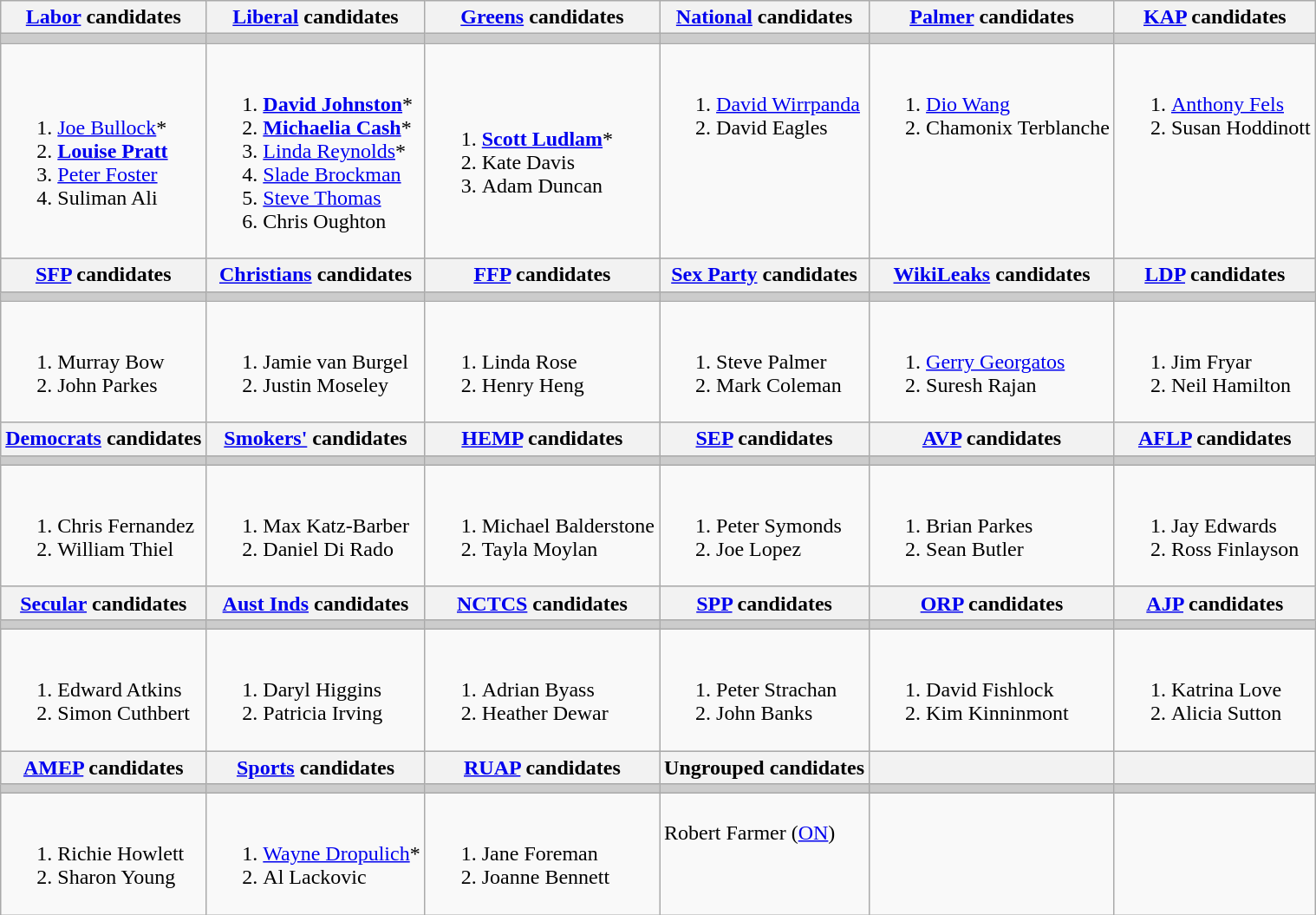<table class="wikitable">
<tr>
<th><a href='#'>Labor</a> candidates</th>
<th><a href='#'>Liberal</a> candidates</th>
<th><a href='#'>Greens</a> candidates</th>
<th><a href='#'>National</a> candidates</th>
<th><a href='#'>Palmer</a> candidates</th>
<th><a href='#'>KAP</a> candidates</th>
</tr>
<tr style="background:#ccc;">
<td></td>
<td></td>
<td></td>
<td></td>
<td></td>
<td></td>
</tr>
<tr>
<td><br><ol><li><a href='#'>Joe Bullock</a>*</li><li><strong><a href='#'>Louise Pratt</a></strong></li><li><a href='#'>Peter Foster</a></li><li>Suliman Ali</li></ol></td>
<td><br><ol><li><strong><a href='#'>David Johnston</a></strong>*</li><li><strong><a href='#'>Michaelia Cash</a></strong>*</li><li><a href='#'>Linda Reynolds</a>*</li><li><a href='#'>Slade Brockman</a></li><li><a href='#'>Steve Thomas</a></li><li>Chris Oughton</li></ol></td>
<td><br><ol><li><strong><a href='#'>Scott Ludlam</a></strong>*</li><li>Kate Davis</li><li>Adam Duncan</li></ol></td>
<td valign=top><br><ol><li><a href='#'>David Wirrpanda</a></li><li>David Eagles</li></ol></td>
<td valign=top><br><ol><li><a href='#'>Dio Wang</a></li><li>Chamonix Terblanche</li></ol></td>
<td valign=top><br><ol><li><a href='#'>Anthony Fels</a></li><li>Susan Hoddinott</li></ol></td>
</tr>
<tr style="background:#ccc;">
<th><a href='#'>SFP</a> candidates</th>
<th><a href='#'>Christians</a> candidates</th>
<th><a href='#'>FFP</a> candidates</th>
<th><a href='#'>Sex Party</a> candidates</th>
<th><a href='#'>WikiLeaks</a> candidates</th>
<th><a href='#'>LDP</a> candidates</th>
</tr>
<tr style="background:#ccc;">
<td></td>
<td></td>
<td></td>
<td></td>
<td></td>
<td></td>
</tr>
<tr>
<td valign=top><br><ol><li>Murray Bow</li><li>John Parkes</li></ol></td>
<td valign=top><br><ol><li>Jamie van Burgel</li><li>Justin Moseley</li></ol></td>
<td valign=top><br><ol><li>Linda Rose</li><li>Henry Heng</li></ol></td>
<td valign=top><br><ol><li>Steve Palmer</li><li>Mark Coleman</li></ol></td>
<td valign=top><br><ol><li><a href='#'>Gerry Georgatos</a></li><li>Suresh Rajan</li></ol></td>
<td valign=top><br><ol><li>Jim Fryar</li><li>Neil Hamilton</li></ol></td>
</tr>
<tr style="background:#ccc;">
<th><a href='#'>Democrats</a> candidates</th>
<th><a href='#'>Smokers'</a> candidates</th>
<th><a href='#'>HEMP</a> candidates</th>
<th><a href='#'>SEP</a> candidates</th>
<th><a href='#'>AVP</a> candidates</th>
<th><a href='#'>AFLP</a> candidates</th>
</tr>
<tr style="background:#ccc;">
<td></td>
<td></td>
<td></td>
<td></td>
<td></td>
<td></td>
</tr>
<tr>
<td valign=top><br><ol><li>Chris Fernandez</li><li>William Thiel</li></ol></td>
<td valign=top><br><ol><li>Max Katz-Barber</li><li>Daniel Di Rado</li></ol></td>
<td valign=top><br><ol><li>Michael Balderstone</li><li>Tayla Moylan</li></ol></td>
<td valign=top><br><ol><li>Peter Symonds</li><li>Joe Lopez</li></ol></td>
<td valign=top><br><ol><li>Brian Parkes</li><li>Sean Butler</li></ol></td>
<td valign=top><br><ol><li>Jay Edwards</li><li>Ross Finlayson</li></ol></td>
</tr>
<tr style="background:#ccc;">
<th><a href='#'>Secular</a> candidates</th>
<th><a href='#'>Aust Inds</a> candidates</th>
<th><a href='#'>NCTCS</a> candidates</th>
<th><a href='#'>SPP</a> candidates</th>
<th><a href='#'>ORP</a> candidates</th>
<th><a href='#'>AJP</a> candidates</th>
</tr>
<tr style="background:#ccc;">
<td></td>
<td></td>
<td></td>
<td></td>
<td></td>
<td></td>
</tr>
<tr>
<td valign=top><br><ol><li>Edward Atkins</li><li>Simon Cuthbert</li></ol></td>
<td valign=top><br><ol><li>Daryl Higgins</li><li>Patricia Irving</li></ol></td>
<td valign=top><br><ol><li>Adrian Byass</li><li>Heather Dewar</li></ol></td>
<td valign=top><br><ol><li>Peter Strachan</li><li>John Banks</li></ol></td>
<td valign=top><br><ol><li>David Fishlock</li><li>Kim Kinninmont</li></ol></td>
<td valign=top><br><ol><li>Katrina Love</li><li>Alicia Sutton</li></ol></td>
</tr>
<tr style="background:#ccc;">
<th><a href='#'>AMEP</a> candidates</th>
<th><a href='#'>Sports</a> candidates</th>
<th><a href='#'>RUAP</a> candidates</th>
<th>Ungrouped candidates</th>
<th></th>
<th></th>
</tr>
<tr style="background:#ccc;">
<td></td>
<td></td>
<td></td>
<td></td>
<td></td>
<td></td>
</tr>
<tr>
<td valign=top><br><ol><li>Richie Howlett</li><li>Sharon Young</li></ol></td>
<td><br><ol><li><a href='#'>Wayne Dropulich</a>*</li><li>Al Lackovic</li></ol></td>
<td valign=top><br><ol><li>Jane Foreman</li><li>Joanne Bennett</li></ol></td>
<td valign=top><br>Robert Farmer (<a href='#'>ON</a>)</td>
<td valign=top></td>
<td valign=top></td>
</tr>
</table>
